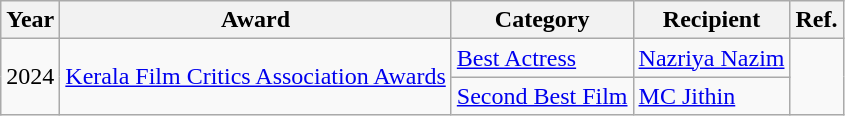<table class="wikitable">
<tr>
<th>Year</th>
<th>Award</th>
<th>Category</th>
<th>Recipient</th>
<th>Ref.</th>
</tr>
<tr>
<td rowspan="2">2024</td>
<td rowspan="2"><a href='#'>Kerala Film Critics Association Awards</a></td>
<td><a href='#'>Best Actress</a></td>
<td><a href='#'>Nazriya Nazim</a></td>
<td rowspan="2"></td>
</tr>
<tr>
<td><a href='#'>Second Best Film</a></td>
<td><a href='#'>MC Jithin</a></td>
</tr>
</table>
